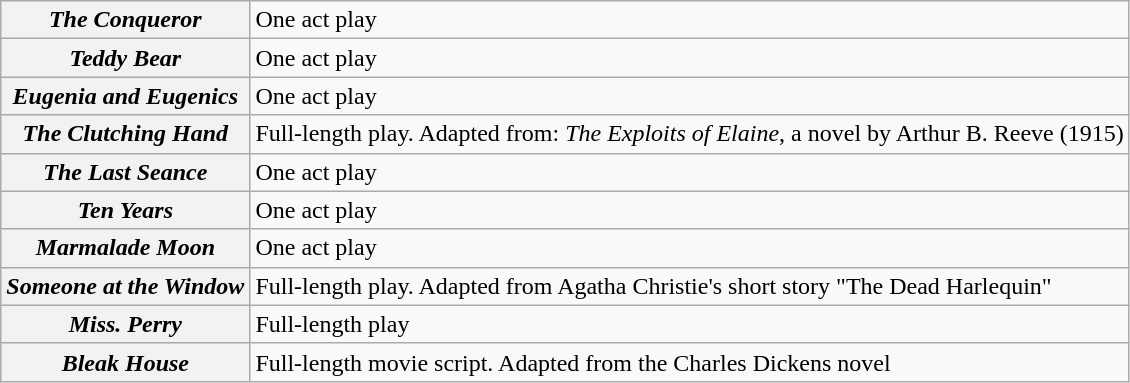<table class="wikitable plainrowheaders sortable" style="margin-right: 0;">
<tr>
<th scope="row"><em>The Conqueror</em></th>
<td>One act play</td>
</tr>
<tr>
<th scope="row"><em>Teddy Bear</em></th>
<td>One act play</td>
</tr>
<tr>
<th scope="row"><em>Eugenia and Eugenics</em></th>
<td>One act play</td>
</tr>
<tr>
<th scope="row"><em>The Clutching Hand</em></th>
<td>Full-length play. Adapted from: <em>The Exploits of Elaine</em>, a novel by Arthur B. Reeve (1915)</td>
</tr>
<tr>
<th scope="row"><em>The Last Seance</em></th>
<td>One act play</td>
</tr>
<tr>
<th scope="row"><em>Ten Years</em></th>
<td>One act play</td>
</tr>
<tr>
<th scope="row"><em>Marmalade Moon</em></th>
<td>One act play</td>
</tr>
<tr>
<th scope="row"><em>Someone at the Window</em></th>
<td>Full-length play. Adapted from Agatha Christie's short story "The Dead Harlequin"</td>
</tr>
<tr>
<th scope="row"><em>Miss. Perry</em></th>
<td>Full-length play</td>
</tr>
<tr>
<th scope="row"><em>Bleak House</em></th>
<td>Full-length movie script. Adapted from the Charles Dickens novel</td>
</tr>
</table>
